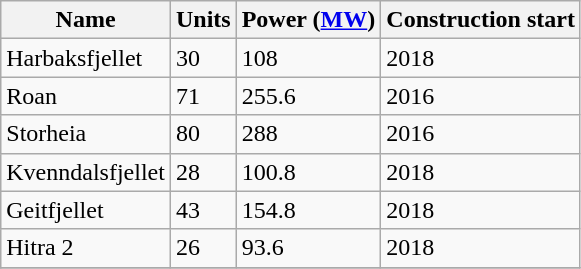<table class="wikitable">
<tr>
<th>Name</th>
<th>Units</th>
<th>Power (<a href='#'>MW</a>)</th>
<th>Construction start</th>
</tr>
<tr>
<td>Harbaksfjellet</td>
<td>30</td>
<td>108</td>
<td>2018</td>
</tr>
<tr>
<td>Roan</td>
<td>71</td>
<td>255.6</td>
<td>2016</td>
</tr>
<tr>
<td>Storheia</td>
<td>80</td>
<td>288</td>
<td>2016</td>
</tr>
<tr>
<td>Kvenndalsfjellet</td>
<td>28</td>
<td>100.8</td>
<td>2018</td>
</tr>
<tr>
<td>Geitfjellet</td>
<td>43</td>
<td>154.8</td>
<td>2018</td>
</tr>
<tr>
<td>Hitra 2</td>
<td>26</td>
<td>93.6</td>
<td>2018</td>
</tr>
<tr>
</tr>
</table>
